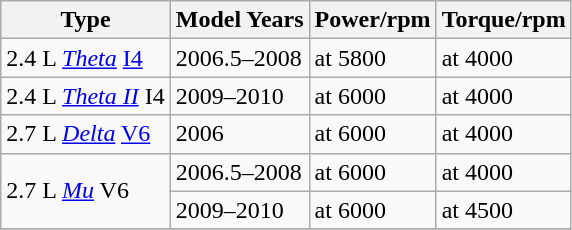<table class="wikitable">
<tr>
<th>Type</th>
<th>Model Years</th>
<th>Power/rpm</th>
<th>Torque/rpm</th>
</tr>
<tr>
<td> 2.4 L <a href='#'><em>Theta</em></a> <a href='#'>I4</a></td>
<td>2006.5–2008</td>
<td> at 5800</td>
<td> at 4000</td>
</tr>
<tr>
<td> 2.4 L <a href='#'><em>Theta II</em></a> I4</td>
<td>2009–2010</td>
<td> at 6000</td>
<td> at 4000</td>
</tr>
<tr>
<td>  2.7 L <em><a href='#'>Delta</a></em> <a href='#'>V6</a></td>
<td>2006</td>
<td> at 6000</td>
<td> at 4000</td>
</tr>
<tr>
<td rowspan="2"> 2.7 L <a href='#'><em>Mu</em></a> V6</td>
<td>2006.5–2008</td>
<td> at 6000</td>
<td> at 4000</td>
</tr>
<tr>
<td>2009–2010</td>
<td> at 6000</td>
<td> at 4500</td>
</tr>
<tr>
</tr>
</table>
